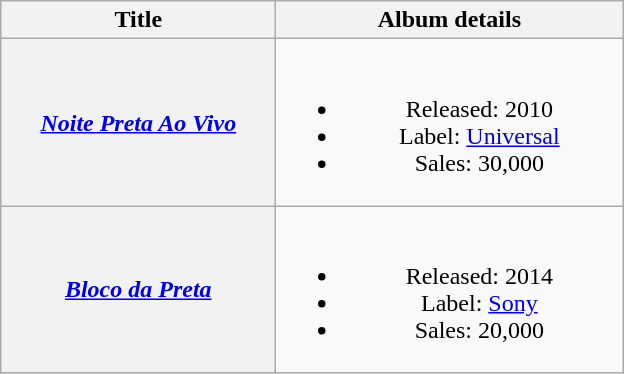<table class="wikitable" style="text-align:center;">
<tr>
<th scope="col"  style="width:11em;">Title</th>
<th scope="col"  style="width:14em;">Album details</th>
</tr>
<tr>
<th scope="row"><em><a href='#'>Noite Preta Ao Vivo</a></em></th>
<td><br><ul><li>Released: 2010</li><li>Label: <a href='#'>Universal</a></li><li>Sales: 30,000</li></ul></td>
</tr>
<tr>
<th scope="row"><em><a href='#'>Bloco da Preta</a></em></th>
<td><br><ul><li>Released: 2014</li><li>Label: <a href='#'>Sony</a></li><li>Sales: 20,000</li></ul></td>
</tr>
</table>
